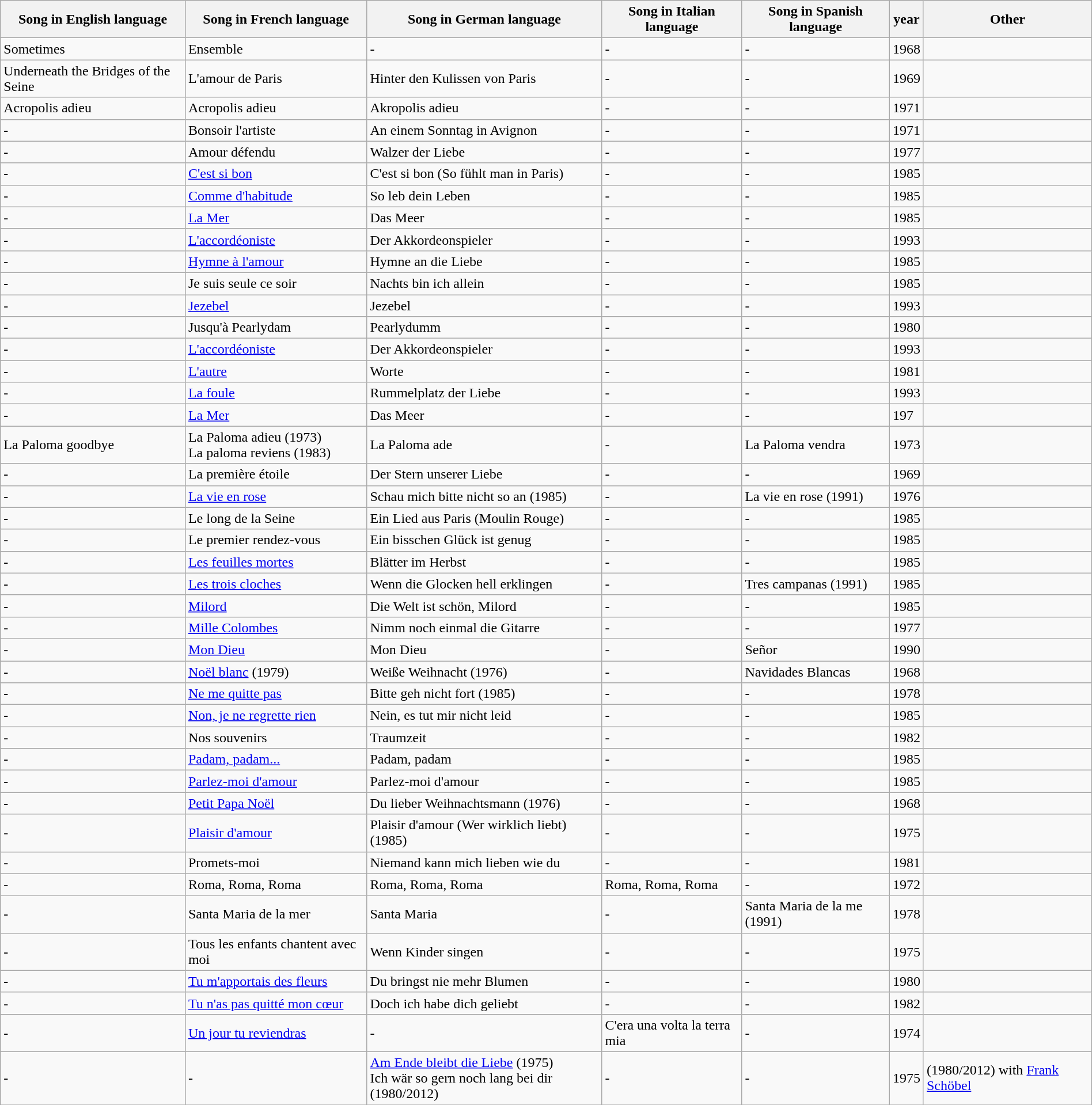<table class="wikitable sortable" style="margin:0.5em auto; clear: both; text-align: left; width:100%">
<tr>
<th>Song in English language</th>
<th>Song in French language</th>
<th>Song in German language</th>
<th>Song in Italian language</th>
<th>Song in Spanish language</th>
<th>year</th>
<th>Other</th>
</tr>
<tr>
<td>Sometimes</td>
<td>Ensemble</td>
<td>-</td>
<td>-</td>
<td>-</td>
<td>1968</td>
<td></td>
</tr>
<tr>
<td>Underneath the Bridges of the Seine</td>
<td>L'amour de Paris</td>
<td>Hinter den Kulissen von Paris</td>
<td>-</td>
<td>-</td>
<td>1969</td>
<td></td>
</tr>
<tr>
<td>Acropolis adieu</td>
<td>Acropolis adieu</td>
<td>Akropolis adieu</td>
<td>-</td>
<td>-</td>
<td>1971</td>
<td></td>
</tr>
<tr>
<td>-</td>
<td>Bonsoir l'artiste</td>
<td>An einem Sonntag in Avignon</td>
<td>-</td>
<td>-</td>
<td>1971</td>
<td></td>
</tr>
<tr>
<td>-</td>
<td>Amour défendu</td>
<td>Walzer der Liebe</td>
<td>-</td>
<td>-</td>
<td>1977</td>
<td></td>
</tr>
<tr>
<td>-</td>
<td><a href='#'>C'est si bon</a></td>
<td>C'est si bon (So fühlt man in Paris)</td>
<td>-</td>
<td>-</td>
<td>1985</td>
<td></td>
</tr>
<tr>
<td>-</td>
<td><a href='#'>Comme d'habitude</a></td>
<td>So leb dein Leben</td>
<td>-</td>
<td>-</td>
<td>1985</td>
<td></td>
</tr>
<tr>
<td>-</td>
<td><a href='#'>La Mer</a></td>
<td>Das Meer</td>
<td>-</td>
<td>-</td>
<td>1985</td>
<td></td>
</tr>
<tr>
<td>-</td>
<td><a href='#'>L'accordéoniste</a></td>
<td>Der Akkordeonspieler</td>
<td>-</td>
<td>-</td>
<td>1993</td>
<td></td>
</tr>
<tr>
<td>-</td>
<td><a href='#'>Hymne à l'amour</a></td>
<td>Hymne an die Liebe</td>
<td>-</td>
<td>-</td>
<td>1985</td>
<td></td>
</tr>
<tr>
<td>-</td>
<td>Je suis seule ce soir</td>
<td>Nachts bin ich allein</td>
<td>-</td>
<td>-</td>
<td>1985</td>
<td></td>
</tr>
<tr>
<td>-</td>
<td><a href='#'>Jezebel</a></td>
<td>Jezebel</td>
<td>-</td>
<td>-</td>
<td>1993</td>
<td></td>
</tr>
<tr>
<td>-</td>
<td>Jusqu'à Pearlydam</td>
<td>Pearlydumm</td>
<td>-</td>
<td>-</td>
<td>1980</td>
<td></td>
</tr>
<tr>
<td>-</td>
<td><a href='#'>L'accordéoniste</a></td>
<td>Der Akkordeonspieler</td>
<td>-</td>
<td>-</td>
<td>1993</td>
<td></td>
</tr>
<tr>
<td>-</td>
<td><a href='#'>L'autre</a></td>
<td>Worte</td>
<td>-</td>
<td>-</td>
<td>1981</td>
<td></td>
</tr>
<tr>
<td>-</td>
<td><a href='#'>La foule</a></td>
<td>Rummelplatz der Liebe</td>
<td>-</td>
<td>-</td>
<td>1993</td>
<td></td>
</tr>
<tr>
<td>-</td>
<td><a href='#'>La Mer</a></td>
<td>Das Meer</td>
<td>-</td>
<td>-</td>
<td>197</td>
<td></td>
</tr>
<tr>
<td>La Paloma goodbye</td>
<td>La Paloma adieu (1973) <br>La paloma reviens (1983)</td>
<td>La Paloma ade</td>
<td>-</td>
<td>La Paloma vendra</td>
<td>1973</td>
<td></td>
</tr>
<tr>
<td>-</td>
<td>La première étoile</td>
<td>Der Stern unserer Liebe</td>
<td>-</td>
<td>-</td>
<td>1969</td>
<td></td>
</tr>
<tr>
<td>-</td>
<td><a href='#'>La vie en rose</a></td>
<td>Schau mich bitte nicht so an (1985)</td>
<td>-</td>
<td>La vie en rose (1991)</td>
<td>1976</td>
<td></td>
</tr>
<tr>
<td>-</td>
<td>Le long de la Seine</td>
<td>Ein Lied aus Paris (Moulin Rouge)</td>
<td>-</td>
<td>-</td>
<td>1985</td>
<td></td>
</tr>
<tr>
<td>-</td>
<td>Le premier rendez-vous</td>
<td>Ein bisschen Glück ist genug</td>
<td>-</td>
<td>-</td>
<td>1985</td>
<td></td>
</tr>
<tr>
<td>-</td>
<td><a href='#'>Les feuilles mortes</a></td>
<td>Blätter im Herbst</td>
<td>-</td>
<td>-</td>
<td>1985</td>
<td></td>
</tr>
<tr>
<td>-</td>
<td><a href='#'>Les trois cloches</a></td>
<td>Wenn die Glocken hell erklingen</td>
<td>-</td>
<td>Tres campanas (1991)</td>
<td>1985</td>
<td></td>
</tr>
<tr>
<td>-</td>
<td><a href='#'>Milord</a></td>
<td>Die Welt ist schön, Milord</td>
<td>-</td>
<td>-</td>
<td>1985</td>
<td></td>
</tr>
<tr>
<td>-</td>
<td><a href='#'>Mille Colombes</a></td>
<td>Nimm noch einmal die Gitarre</td>
<td>-</td>
<td>-</td>
<td>1977</td>
<td></td>
</tr>
<tr>
<td>-</td>
<td><a href='#'>Mon Dieu</a></td>
<td>Mon Dieu</td>
<td>-</td>
<td>Señor</td>
<td>1990</td>
<td></td>
</tr>
<tr>
<td>-</td>
<td><a href='#'>Noël blanc</a> (1979)</td>
<td>Weiße Weihnacht (1976)</td>
<td>-</td>
<td>Navidades Blancas</td>
<td>1968</td>
<td></td>
</tr>
<tr>
<td>-</td>
<td><a href='#'>Ne me quitte pas</a></td>
<td>Bitte geh nicht fort (1985)</td>
<td>-</td>
<td>-</td>
<td>1978</td>
<td></td>
</tr>
<tr>
<td>-</td>
<td><a href='#'>Non, je ne regrette rien</a></td>
<td>Nein, es tut mir nicht leid</td>
<td>-</td>
<td>-</td>
<td>1985</td>
<td></td>
</tr>
<tr>
<td>-</td>
<td>Nos souvenirs</td>
<td>Traumzeit</td>
<td>-</td>
<td>-</td>
<td>1982</td>
<td></td>
</tr>
<tr>
<td>-</td>
<td><a href='#'>Padam, padam...</a></td>
<td>Padam, padam</td>
<td>-</td>
<td>-</td>
<td>1985</td>
<td></td>
</tr>
<tr>
<td>-</td>
<td><a href='#'>Parlez-moi d'amour</a></td>
<td>Parlez-moi d'amour</td>
<td>-</td>
<td>-</td>
<td>1985</td>
<td></td>
</tr>
<tr>
<td>-</td>
<td><a href='#'>Petit Papa Noël</a></td>
<td>Du lieber Weihnachtsmann (1976)</td>
<td>-</td>
<td>-</td>
<td>1968</td>
<td></td>
</tr>
<tr>
<td>-</td>
<td><a href='#'>Plaisir d'amour</a></td>
<td>Plaisir d'amour (Wer wirklich liebt) (1985)</td>
<td>-</td>
<td>-</td>
<td>1975</td>
<td></td>
</tr>
<tr>
<td>-</td>
<td>Promets-moi</td>
<td>Niemand kann mich lieben wie du</td>
<td>-</td>
<td>-</td>
<td>1981</td>
<td></td>
</tr>
<tr>
<td>-</td>
<td>Roma, Roma, Roma</td>
<td>Roma, Roma, Roma</td>
<td>Roma, Roma, Roma</td>
<td>-</td>
<td>1972</td>
<td></td>
</tr>
<tr>
<td>-</td>
<td>Santa Maria de la mer</td>
<td>Santa Maria</td>
<td>-</td>
<td>Santa Maria de la me (1991)</td>
<td>1978</td>
<td></td>
</tr>
<tr>
<td>-</td>
<td>Tous les enfants chantent avec moi</td>
<td>Wenn Kinder singen</td>
<td>-</td>
<td>-</td>
<td>1975</td>
<td></td>
</tr>
<tr>
<td>-</td>
<td><a href='#'>Tu m'apportais des fleurs</a></td>
<td>Du bringst nie mehr Blumen</td>
<td>-</td>
<td>-</td>
<td>1980</td>
<td></td>
</tr>
<tr>
<td>-</td>
<td><a href='#'>Tu n'as pas quitté mon cœur</a></td>
<td>Doch ich habe dich geliebt</td>
<td>-</td>
<td>-</td>
<td>1982</td>
<td></td>
</tr>
<tr>
<td>-</td>
<td><a href='#'>Un jour tu reviendras</a></td>
<td>-</td>
<td>C'era una volta la terra mia</td>
<td>-</td>
<td>1974</td>
<td></td>
</tr>
<tr>
<td>-</td>
<td>-</td>
<td><a href='#'>Am Ende bleibt die Liebe</a> (1975) <br>Ich wär so gern noch lang bei dir (1980/2012)</td>
<td>-</td>
<td>-</td>
<td>1975</td>
<td>(1980/2012) with <a href='#'>Frank Schöbel</a></td>
</tr>
<tr>
</tr>
</table>
